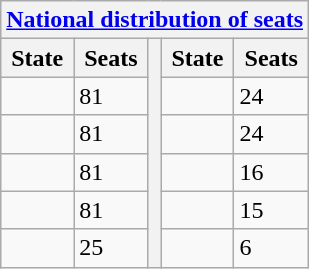<table class="wikitable">
<tr>
<th colspan=5><a href='#'>National distribution of seats</a></th>
</tr>
<tr>
<th>State</th>
<th>Seats</th>
<th rowspan=6></th>
<th>State</th>
<th>Seats</th>
</tr>
<tr>
<td></td>
<td>81</td>
<td></td>
<td>24</td>
</tr>
<tr>
<td></td>
<td>81</td>
<td></td>
<td>24</td>
</tr>
<tr>
<td></td>
<td>81</td>
<td></td>
<td>16</td>
</tr>
<tr>
<td></td>
<td>81</td>
<td></td>
<td>15</td>
</tr>
<tr>
<td></td>
<td>25</td>
<td></td>
<td>6</td>
</tr>
</table>
